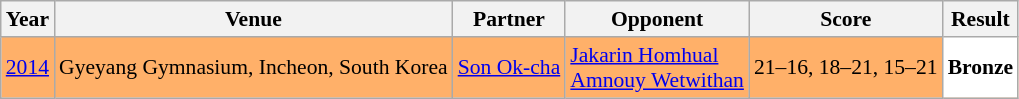<table class="sortable wikitable" style="font-size: 90%;">
<tr>
<th>Year</th>
<th>Venue</th>
<th>Partner</th>
<th>Opponent</th>
<th>Score</th>
<th>Result</th>
</tr>
<tr style="background:#FFB069">
<td align="center"><a href='#'>2014</a></td>
<td align="left">Gyeyang Gymnasium, Incheon, South Korea</td>
<td align="left"> <a href='#'>Son Ok-cha</a></td>
<td align="left"> <a href='#'>Jakarin Homhual</a><br> <a href='#'>Amnouy Wetwithan</a></td>
<td align="left">21–16, 18–21, 15–21</td>
<td style="text-align:left; background:white"> <strong>Bronze</strong></td>
</tr>
</table>
